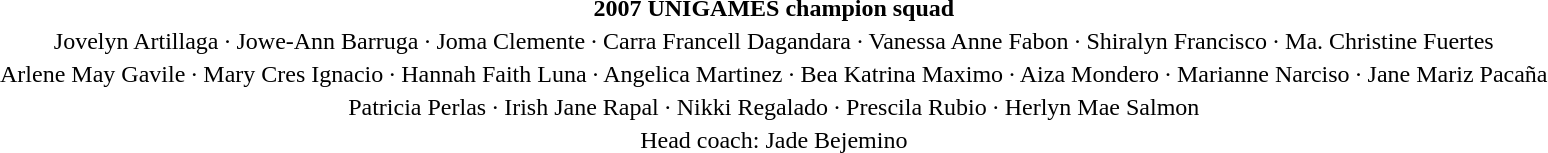<table class=toccolours style=margin:0.2em width=100%>
<tr>
<th style=>2007 UNIGAMES champion squad</th>
</tr>
<tr align=center>
<td>Jovelyn Artillaga ∙ Jowe-Ann Barruga ∙ Joma Clemente ∙ Carra Francell Dagandara ∙ Vanessa Anne Fabon ∙ Shiralyn Francisco ∙ Ma. Christine Fuertes</td>
</tr>
<tr align=center>
<td>Arlene May Gavile ∙ Mary Cres Ignacio ∙ Hannah Faith Luna ∙ Angelica Martinez ∙ Bea Katrina Maximo ∙ Aiza Mondero ∙ Marianne Narciso ∙ Jane Mariz Pacaña</td>
</tr>
<tr align=center>
<td>Patricia Perlas ∙ Irish Jane Rapal ∙ Nikki Regalado ∙ Prescila Rubio ∙ Herlyn Mae Salmon</td>
</tr>
<tr align=center>
<td>Head coach: Jade Bejemino</td>
</tr>
</table>
